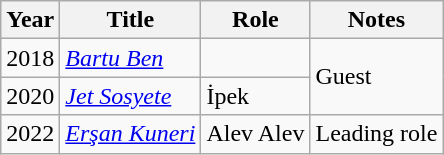<table class="wikitable"  style="font-size: 100%;">
<tr>
<th>Year</th>
<th>Title</th>
<th>Role</th>
<th>Notes</th>
</tr>
<tr>
<td>2018</td>
<td><em><a href='#'>Bartu Ben</a></em></td>
<td></td>
<td rowspan="2">Guest</td>
</tr>
<tr>
<td>2020</td>
<td><em><a href='#'>Jet Sosyete</a></em></td>
<td>İpek</td>
</tr>
<tr>
<td>2022</td>
<td><em><a href='#'>Erşan Kuneri</a></em></td>
<td>Alev Alev</td>
<td>Leading role</td>
</tr>
</table>
